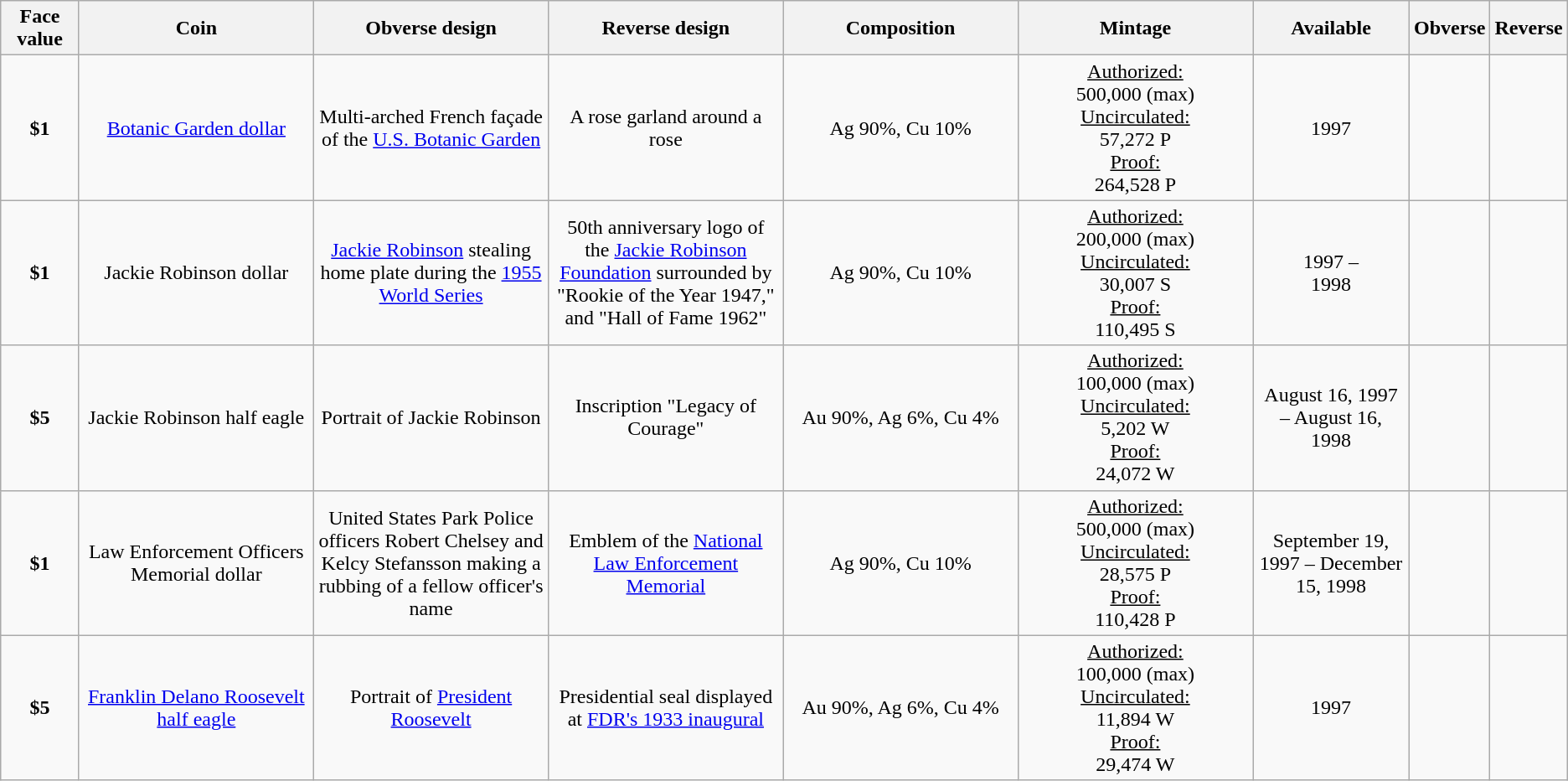<table class="wikitable">
<tr>
<th width="5%">Face value</th>
<th width="15%">Coin</th>
<th width="15%">Obverse design</th>
<th width="15%">Reverse design</th>
<th width="15%">Composition</th>
<th width="15%">Mintage</th>
<th width="10%">Available</th>
<th>Obverse</th>
<th>Reverse</th>
</tr>
<tr>
<td align="center"><strong>$1</strong></td>
<td align="center"><a href='#'>Botanic Garden dollar</a></td>
<td align="center">Multi-arched French façade of the <a href='#'>U.S. Botanic Garden</a></td>
<td align="center">A rose garland around a rose</td>
<td align="center">Ag 90%, Cu 10%</td>
<td align="center"><u>Authorized:</u><br>500,000 (max)<br><u>Uncirculated:</u><br>57,272 P<br><u>Proof:</u><br>264,528 P</td>
<td align="center">1997</td>
<td></td>
<td></td>
</tr>
<tr>
<td align="center"><strong>$1</strong></td>
<td align="center">Jackie Robinson dollar</td>
<td align="center"><a href='#'>Jackie Robinson</a> stealing home plate during the <a href='#'>1955 World Series</a></td>
<td align="center">50th anniversary logo of the <a href='#'>Jackie Robinson Foundation</a> surrounded by "Rookie of the Year 1947," and "Hall of Fame 1962"</td>
<td align="center">Ag 90%, Cu 10%</td>
<td align="center"><u>Authorized:</u><br>200,000 (max)<br><u>Uncirculated:</u><br>30,007 S<br><u>Proof:</u><br>110,495 S</td>
<td align="center">1997 –<br>1998</td>
<td></td>
<td></td>
</tr>
<tr>
<td align="center"><strong>$5</strong></td>
<td align="center">Jackie Robinson half eagle</td>
<td align="center">Portrait of Jackie Robinson</td>
<td align="center">Inscription "Legacy of Courage"</td>
<td align="center">Au 90%, Ag 6%, Cu 4%</td>
<td align="center"><u>Authorized:</u><br>100,000 (max)<br><u>Uncirculated:</u><br>5,202 W<br><u>Proof:</u><br>24,072 W</td>
<td align="center">August 16, 1997 – August 16, 1998</td>
<td></td>
<td></td>
</tr>
<tr>
<td align="center"><strong>$1</strong></td>
<td align="center">Law Enforcement Officers Memorial dollar</td>
<td align="center">United States Park Police officers Robert Chelsey and Kelcy Stefansson making a rubbing of a fellow officer's name</td>
<td align="center">Emblem of the <a href='#'>National Law Enforcement Memorial</a></td>
<td align="center">Ag 90%, Cu 10%</td>
<td align="center"><u>Authorized:</u><br>500,000 (max)<br><u>Uncirculated:</u><br>28,575 P<br><u>Proof:</u><br>110,428 P</td>
<td align="center">September 19, 1997 – December 15, 1998</td>
<td></td>
<td></td>
</tr>
<tr>
<td align="center"><strong>$5</strong></td>
<td align="center"><a href='#'>Franklin Delano Roosevelt half eagle</a></td>
<td align="center">Portrait of <a href='#'>President Roosevelt</a></td>
<td align="center">Presidential seal displayed at <a href='#'>FDR's 1933 inaugural</a></td>
<td align="center">Au 90%, Ag 6%, Cu 4%</td>
<td align="center"><u>Authorized:</u><br>100,000 (max)<br><u>Uncirculated:</u><br>11,894 W<br><u>Proof:</u><br>29,474 W</td>
<td align="center">1997</td>
<td></td>
<td></td>
</tr>
</table>
